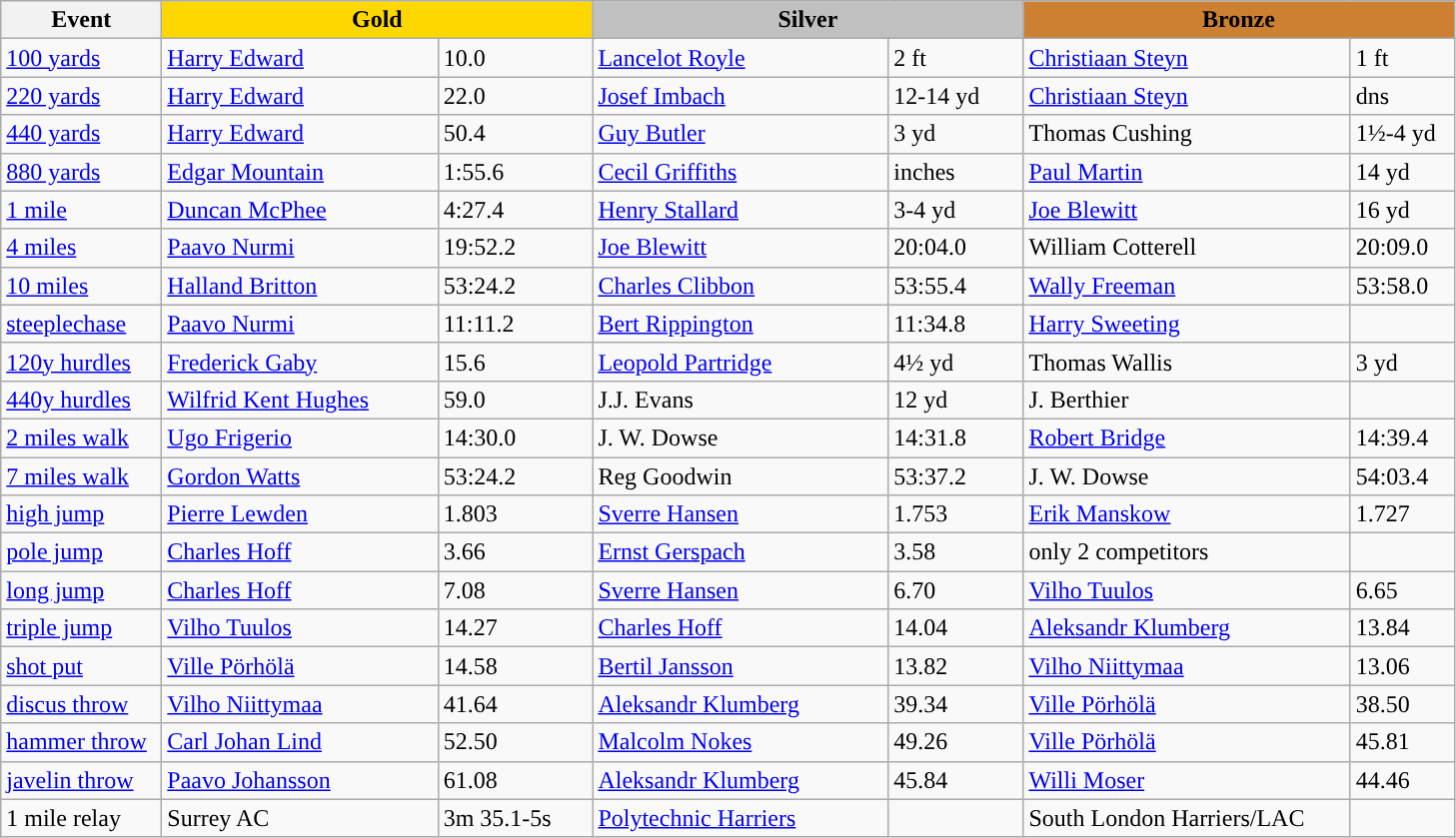<table class="wikitable" style="text-align:left">
<tr>
<th width=100>Event</th>
<th colspan="2" width="280" style="background:gold;">Gold</th>
<th colspan="2" width="280" style="background:silver;">Silver</th>
<th colspan="2" width="280" style="background:#CD7F32;">Bronze</th>
</tr>
<tr>
<td><a href='#'>100 yards</a></td>
<td><a href='#'>Harry Edward</a></td>
<td>10.0</td>
<td><a href='#'>Lancelot Royle</a></td>
<td>2 ft</td>
<td> <a href='#'>Christiaan Steyn</a></td>
<td>1 ft</td>
</tr>
<tr>
<td><a href='#'>220 yards</a></td>
<td><a href='#'>Harry Edward</a></td>
<td>22.0</td>
<td> <a href='#'>Josef Imbach</a></td>
<td>12-14 yd</td>
<td> <a href='#'>Christiaan Steyn</a></td>
<td>dns</td>
</tr>
<tr>
<td><a href='#'>440 yards</a></td>
<td><a href='#'>Harry Edward</a></td>
<td>50.4</td>
<td><a href='#'>Guy Butler</a></td>
<td>3 yd</td>
<td>Thomas Cushing</td>
<td>1½-4 yd</td>
</tr>
<tr>
<td><a href='#'>880 yards</a></td>
<td><a href='#'>Edgar Mountain</a></td>
<td>1:55.6</td>
<td> <a href='#'>Cecil Griffiths</a></td>
<td>inches</td>
<td> <a href='#'>Paul Martin</a></td>
<td>14 yd</td>
</tr>
<tr>
<td><a href='#'>1 mile</a></td>
<td> <a href='#'>Duncan McPhee</a></td>
<td>4:27.4</td>
<td><a href='#'>Henry Stallard</a></td>
<td>3-4 yd</td>
<td><a href='#'>Joe Blewitt</a></td>
<td>16 yd</td>
</tr>
<tr>
<td><a href='#'>4 miles</a></td>
<td> <a href='#'>Paavo Nurmi</a></td>
<td>19:52.2</td>
<td><a href='#'>Joe Blewitt</a></td>
<td>20:04.0</td>
<td>William Cotterell</td>
<td>20:09.0</td>
</tr>
<tr>
<td><a href='#'>10 miles</a></td>
<td><a href='#'>Halland Britton</a></td>
<td>53:24.2</td>
<td><a href='#'>Charles Clibbon</a></td>
<td>53:55.4</td>
<td><a href='#'>Wally Freeman</a></td>
<td>53:58.0</td>
</tr>
<tr>
<td><a href='#'>steeplechase</a></td>
<td> <a href='#'>Paavo Nurmi</a></td>
<td>11:11.2</td>
<td><a href='#'>Bert Rippington</a></td>
<td>11:34.8</td>
<td><a href='#'>Harry Sweeting</a></td>
<td></td>
</tr>
<tr>
<td><a href='#'>120y hurdles</a></td>
<td><a href='#'>Frederick Gaby</a></td>
<td>15.6</td>
<td><a href='#'>Leopold Partridge</a></td>
<td>4½ yd</td>
<td> Thomas Wallis</td>
<td>3 yd</td>
</tr>
<tr>
<td><a href='#'>440y hurdles</a></td>
<td> <a href='#'>Wilfrid Kent Hughes</a></td>
<td>59.0</td>
<td>J.J. Evans</td>
<td>12 yd</td>
<td> J. Berthier</td>
<td></td>
</tr>
<tr>
<td><a href='#'>2 miles walk</a></td>
<td> <a href='#'>Ugo Frigerio</a></td>
<td>14:30.0</td>
<td>J. W. Dowse</td>
<td>14:31.8</td>
<td><a href='#'>Robert Bridge</a></td>
<td>14:39.4</td>
</tr>
<tr>
<td><a href='#'>7 miles walk</a></td>
<td><a href='#'>Gordon Watts</a></td>
<td>53:24.2</td>
<td>Reg Goodwin</td>
<td>53:37.2</td>
<td>J. W. Dowse</td>
<td>54:03.4</td>
</tr>
<tr>
<td><a href='#'>high jump</a></td>
<td> <a href='#'>Pierre Lewden</a></td>
<td>1.803</td>
<td> <a href='#'>Sverre Hansen</a></td>
<td>1.753</td>
<td> <a href='#'>Erik Manskow</a></td>
<td>1.727</td>
</tr>
<tr>
<td><a href='#'>pole jump</a></td>
<td> <a href='#'>Charles Hoff</a></td>
<td>3.66</td>
<td> <a href='#'>Ernst Gerspach</a></td>
<td>3.58</td>
<td>only 2 competitors</td>
<td></td>
</tr>
<tr>
<td><a href='#'>long jump</a></td>
<td> <a href='#'>Charles Hoff</a></td>
<td>7.08</td>
<td> <a href='#'>Sverre Hansen</a></td>
<td>6.70</td>
<td> <a href='#'>Vilho Tuulos</a></td>
<td>6.65</td>
</tr>
<tr>
<td><a href='#'>triple jump</a></td>
<td> <a href='#'>Vilho Tuulos</a></td>
<td>14.27</td>
<td> <a href='#'>Charles Hoff</a></td>
<td>14.04</td>
<td> <a href='#'>Aleksandr Klumberg</a></td>
<td>13.84</td>
</tr>
<tr>
<td><a href='#'>shot put</a></td>
<td> <a href='#'>Ville Pörhölä</a></td>
<td>14.58</td>
<td> <a href='#'>Bertil Jansson</a></td>
<td>13.82</td>
<td> <a href='#'>Vilho Niittymaa</a></td>
<td>13.06</td>
</tr>
<tr>
<td><a href='#'>discus throw</a></td>
<td> <a href='#'>Vilho Niittymaa</a></td>
<td>41.64</td>
<td> <a href='#'>Aleksandr Klumberg</a></td>
<td>39.34</td>
<td> <a href='#'>Ville Pörhölä</a></td>
<td>38.50</td>
</tr>
<tr>
<td><a href='#'>hammer throw</a></td>
<td> <a href='#'>Carl Johan Lind</a></td>
<td>52.50</td>
<td><a href='#'>Malcolm Nokes</a></td>
<td>49.26</td>
<td> <a href='#'>Ville Pörhölä</a></td>
<td>45.81</td>
</tr>
<tr>
<td><a href='#'>javelin throw</a></td>
<td> <a href='#'>Paavo Johansson</a></td>
<td>61.08</td>
<td> <a href='#'>Aleksandr Klumberg</a></td>
<td>45.84</td>
<td> <a href='#'>Willi Moser</a></td>
<td>44.46</td>
</tr>
<tr>
<td>1 mile relay</td>
<td>Surrey AC</td>
<td>3m 35.1-5s</td>
<td><a href='#'>Polytechnic Harriers</a></td>
<td></td>
<td>South London Harriers/LAC</td>
<td></td>
</tr>
</table>
